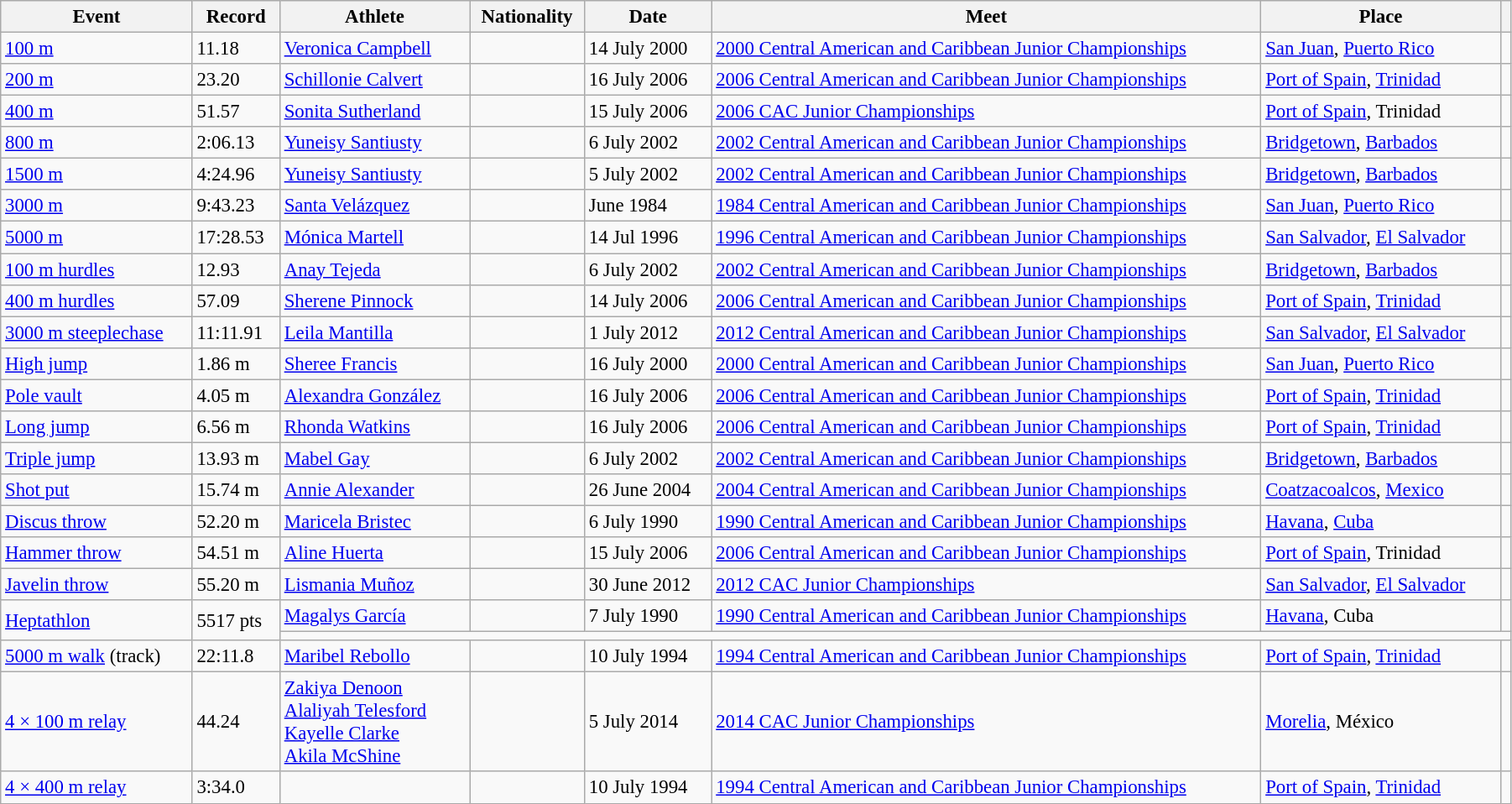<table class="wikitable" style="font-size:95%; width: 95%;">
<tr>
<th>Event</th>
<th>Record</th>
<th>Athlete</th>
<th>Nationality</th>
<th>Date</th>
<th>Meet</th>
<th>Place</th>
<th></th>
</tr>
<tr>
<td><a href='#'>100 m</a></td>
<td>11.18 </td>
<td><a href='#'>Veronica Campbell</a></td>
<td></td>
<td>14 July 2000</td>
<td><a href='#'>2000 Central American and Caribbean Junior Championships</a></td>
<td> <a href='#'>San Juan</a>, <a href='#'>Puerto Rico</a></td>
<td></td>
</tr>
<tr>
<td><a href='#'>200 m</a></td>
<td>23.20 </td>
<td><a href='#'>Schillonie Calvert</a></td>
<td></td>
<td>16 July 2006</td>
<td><a href='#'>2006 Central American and Caribbean Junior Championships</a></td>
<td> <a href='#'>Port of Spain</a>, <a href='#'>Trinidad</a></td>
<td></td>
</tr>
<tr>
<td><a href='#'>400 m</a></td>
<td>51.57</td>
<td><a href='#'>Sonita Sutherland</a></td>
<td></td>
<td>15 July 2006</td>
<td><a href='#'>2006 CAC Junior Championships</a></td>
<td> <a href='#'>Port of Spain</a>, Trinidad</td>
<td></td>
</tr>
<tr>
<td><a href='#'>800 m</a></td>
<td>2:06.13</td>
<td><a href='#'>Yuneisy Santiusty</a></td>
<td></td>
<td>6 July 2002</td>
<td><a href='#'>2002 Central American and Caribbean Junior Championships</a></td>
<td> <a href='#'>Bridgetown</a>, <a href='#'>Barbados</a></td>
<td></td>
</tr>
<tr>
<td><a href='#'>1500 m</a></td>
<td>4:24.96</td>
<td><a href='#'>Yuneisy Santiusty</a></td>
<td></td>
<td>5 July 2002</td>
<td><a href='#'>2002 Central American and Caribbean Junior Championships</a></td>
<td> <a href='#'>Bridgetown</a>, <a href='#'>Barbados</a></td>
<td></td>
</tr>
<tr>
<td><a href='#'>3000 m</a></td>
<td>9:43.23</td>
<td><a href='#'>Santa Velázquez</a></td>
<td></td>
<td>June 1984</td>
<td><a href='#'>1984 Central American and Caribbean Junior Championships</a></td>
<td> <a href='#'>San Juan</a>, <a href='#'>Puerto Rico</a></td>
<td></td>
</tr>
<tr>
<td><a href='#'>5000 m</a></td>
<td>17:28.53</td>
<td><a href='#'>Mónica Martell</a></td>
<td></td>
<td>14 Jul 1996</td>
<td><a href='#'>1996 Central American and Caribbean Junior Championships</a></td>
<td> <a href='#'>San Salvador</a>, <a href='#'>El Salvador</a></td>
<td></td>
</tr>
<tr>
<td><a href='#'>100 m hurdles</a></td>
<td>12.93 </td>
<td><a href='#'>Anay Tejeda</a></td>
<td></td>
<td>6 July 2002</td>
<td><a href='#'>2002 Central American and Caribbean Junior Championships</a></td>
<td> <a href='#'>Bridgetown</a>, <a href='#'>Barbados</a></td>
<td></td>
</tr>
<tr>
<td><a href='#'>400 m hurdles</a></td>
<td>57.09</td>
<td><a href='#'>Sherene Pinnock</a></td>
<td></td>
<td>14 July 2006</td>
<td><a href='#'>2006 Central American and Caribbean Junior Championships</a></td>
<td> <a href='#'>Port of Spain</a>, <a href='#'>Trinidad</a></td>
<td></td>
</tr>
<tr>
<td><a href='#'>3000 m steeplechase</a></td>
<td>11:11.91</td>
<td><a href='#'>Leila Mantilla</a></td>
<td></td>
<td>1 July 2012</td>
<td><a href='#'>2012 Central American and Caribbean Junior Championships</a></td>
<td> <a href='#'>San Salvador</a>, <a href='#'>El Salvador</a></td>
<td></td>
</tr>
<tr>
<td><a href='#'>High jump</a></td>
<td>1.86 m</td>
<td><a href='#'>Sheree Francis</a></td>
<td></td>
<td>16 July 2000</td>
<td><a href='#'>2000 Central American and Caribbean Junior Championships</a></td>
<td> <a href='#'>San Juan</a>, <a href='#'>Puerto Rico</a></td>
<td></td>
</tr>
<tr>
<td><a href='#'>Pole vault</a></td>
<td>4.05 m</td>
<td><a href='#'>Alexandra González</a></td>
<td></td>
<td>16 July 2006</td>
<td><a href='#'>2006 Central American and Caribbean Junior Championships</a></td>
<td> <a href='#'>Port of Spain</a>, <a href='#'>Trinidad</a></td>
<td></td>
</tr>
<tr>
<td><a href='#'>Long jump</a></td>
<td>6.56 m </td>
<td><a href='#'>Rhonda Watkins</a></td>
<td></td>
<td>16 July 2006</td>
<td><a href='#'>2006 Central American and Caribbean Junior Championships</a></td>
<td> <a href='#'>Port of Spain</a>, <a href='#'>Trinidad</a></td>
<td></td>
</tr>
<tr>
<td><a href='#'>Triple jump</a></td>
<td>13.93 m </td>
<td><a href='#'>Mabel Gay</a></td>
<td></td>
<td>6 July 2002</td>
<td><a href='#'>2002 Central American and Caribbean Junior Championships</a></td>
<td> <a href='#'>Bridgetown</a>, <a href='#'>Barbados</a></td>
<td></td>
</tr>
<tr>
<td><a href='#'>Shot put</a></td>
<td>15.74 m</td>
<td><a href='#'>Annie Alexander</a></td>
<td></td>
<td>26 June 2004</td>
<td><a href='#'>2004 Central American and Caribbean Junior Championships</a></td>
<td> <a href='#'>Coatzacoalcos</a>, <a href='#'>Mexico</a></td>
<td></td>
</tr>
<tr>
<td><a href='#'>Discus throw</a></td>
<td>52.20 m</td>
<td><a href='#'>Maricela Bristec</a></td>
<td></td>
<td>6 July 1990</td>
<td><a href='#'>1990 Central American and Caribbean Junior Championships</a></td>
<td> <a href='#'>Havana</a>, <a href='#'>Cuba</a></td>
<td></td>
</tr>
<tr>
<td><a href='#'>Hammer throw</a></td>
<td>54.51 m</td>
<td><a href='#'>Aline Huerta</a></td>
<td></td>
<td>15 July 2006</td>
<td><a href='#'>2006 Central American and Caribbean Junior Championships</a></td>
<td> <a href='#'>Port of Spain</a>, Trinidad</td>
<td></td>
</tr>
<tr>
<td><a href='#'>Javelin throw</a></td>
<td>55.20 m</td>
<td><a href='#'>Lismania Muñoz</a></td>
<td></td>
<td>30 June 2012</td>
<td><a href='#'>2012 CAC Junior Championships</a></td>
<td> <a href='#'>San Salvador</a>, <a href='#'>El Salvador</a></td>
<td></td>
</tr>
<tr>
<td rowspan=2><a href='#'>Heptathlon</a></td>
<td rowspan=2>5517 pts</td>
<td><a href='#'>Magalys García</a></td>
<td></td>
<td>7 July 1990</td>
<td><a href='#'>1990 Central American and Caribbean Junior Championships</a></td>
<td> <a href='#'>Havana</a>, Cuba</td>
<td></td>
</tr>
<tr>
<td colspan=6></td>
</tr>
<tr>
<td><a href='#'>5000 m walk</a> (track)</td>
<td>22:11.8 </td>
<td><a href='#'>Maribel Rebollo</a></td>
<td></td>
<td>10 July 1994</td>
<td><a href='#'>1994 Central American and Caribbean Junior Championships</a></td>
<td> <a href='#'>Port of Spain</a>, <a href='#'>Trinidad</a></td>
<td></td>
</tr>
<tr>
<td><a href='#'>4 × 100 m relay</a></td>
<td>44.24</td>
<td><a href='#'>Zakiya Denoon</a><br><a href='#'>Alaliyah Telesford</a><br><a href='#'>Kayelle Clarke</a><br><a href='#'>Akila McShine</a></td>
<td></td>
<td>5 July 2014</td>
<td><a href='#'>2014 CAC Junior Championships</a></td>
<td> <a href='#'>Morelia</a>, México</td>
<td></td>
</tr>
<tr>
<td><a href='#'>4 × 400 m relay</a></td>
<td>3:34.0</td>
<td></td>
<td></td>
<td>10 July 1994</td>
<td><a href='#'>1994 Central American and Caribbean Junior Championships</a></td>
<td> <a href='#'>Port of Spain</a>, <a href='#'>Trinidad</a></td>
<td></td>
</tr>
</table>
